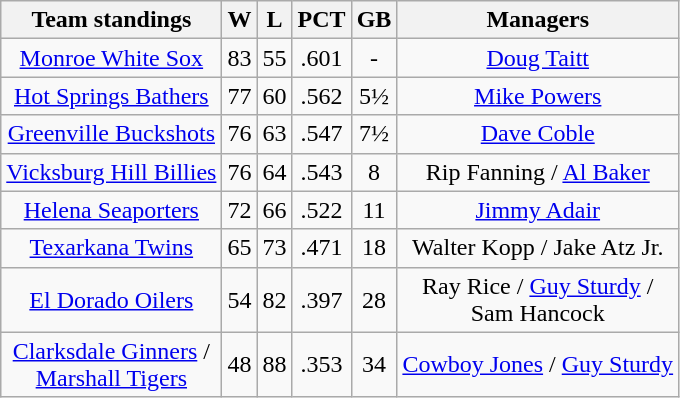<table class="wikitable" style="text-align:center">
<tr>
<th>Team standings</th>
<th>W</th>
<th>L</th>
<th>PCT</th>
<th>GB</th>
<th>Managers</th>
</tr>
<tr>
<td><a href='#'>Monroe White Sox</a></td>
<td>83</td>
<td>55</td>
<td>.601</td>
<td>-</td>
<td><a href='#'>Doug Taitt</a></td>
</tr>
<tr>
<td><a href='#'>Hot Springs Bathers</a></td>
<td>77</td>
<td>60</td>
<td>.562</td>
<td>5½</td>
<td><a href='#'>Mike Powers</a></td>
</tr>
<tr>
<td><a href='#'>Greenville Buckshots</a></td>
<td>76</td>
<td>63</td>
<td>.547</td>
<td>7½</td>
<td><a href='#'>Dave Coble</a></td>
</tr>
<tr>
<td><a href='#'>Vicksburg Hill Billies</a></td>
<td>76</td>
<td>64</td>
<td>.543</td>
<td>8</td>
<td>Rip Fanning / <a href='#'>Al Baker</a></td>
</tr>
<tr>
<td><a href='#'>Helena Seaporters</a></td>
<td>72</td>
<td>66</td>
<td>.522</td>
<td>11</td>
<td><a href='#'>Jimmy Adair</a></td>
</tr>
<tr>
<td><a href='#'>Texarkana Twins</a></td>
<td>65</td>
<td>73</td>
<td>.471</td>
<td>18</td>
<td>Walter Kopp / Jake Atz Jr.</td>
</tr>
<tr>
<td><a href='#'>El Dorado Oilers</a></td>
<td>54</td>
<td>82</td>
<td>.397</td>
<td>28</td>
<td>Ray Rice / <a href='#'>Guy Sturdy</a> /<br> Sam Hancock</td>
</tr>
<tr>
<td><a href='#'>Clarksdale Ginners</a> /<br> <a href='#'>Marshall Tigers</a></td>
<td>48</td>
<td>88</td>
<td>.353</td>
<td>34</td>
<td><a href='#'>Cowboy Jones</a> / <a href='#'>Guy Sturdy</a></td>
</tr>
</table>
